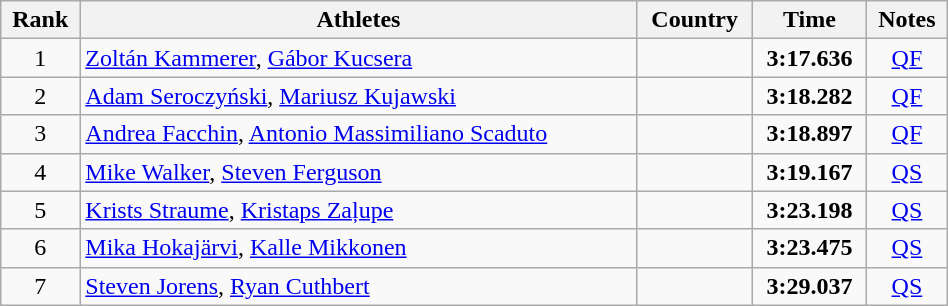<table class="wikitable sortable" width=50% style="text-align:center">
<tr>
<th>Rank</th>
<th>Athletes</th>
<th>Country</th>
<th>Time</th>
<th>Notes</th>
</tr>
<tr>
<td>1</td>
<td align=left><a href='#'>Zoltán Kammerer</a>, <a href='#'>Gábor Kucsera</a></td>
<td align=left></td>
<td><strong>3:17.636 </strong></td>
<td><a href='#'>QF</a></td>
</tr>
<tr>
<td>2</td>
<td align=left><a href='#'>Adam Seroczyński</a>, <a href='#'>Mariusz Kujawski</a></td>
<td align=left></td>
<td><strong>3:18.282 </strong></td>
<td><a href='#'>QF</a></td>
</tr>
<tr>
<td>3</td>
<td align=left><a href='#'>Andrea Facchin</a>, <a href='#'>Antonio Massimiliano Scaduto</a></td>
<td align=left></td>
<td><strong>3:18.897 </strong></td>
<td><a href='#'>QF</a></td>
</tr>
<tr>
<td>4</td>
<td align=left><a href='#'>Mike Walker</a>, <a href='#'>Steven Ferguson</a></td>
<td align=left></td>
<td><strong>3:19.167 </strong></td>
<td><a href='#'>QS</a></td>
</tr>
<tr>
<td>5</td>
<td align=left><a href='#'>Krists Straume</a>, <a href='#'>Kristaps Zaļupe</a></td>
<td align=left></td>
<td><strong>3:23.198 </strong></td>
<td><a href='#'>QS</a></td>
</tr>
<tr>
<td>6</td>
<td align=left><a href='#'>Mika Hokajärvi</a>, <a href='#'>Kalle Mikkonen</a></td>
<td align=left></td>
<td><strong>3:23.475 </strong></td>
<td><a href='#'>QS</a></td>
</tr>
<tr>
<td>7</td>
<td align=left><a href='#'>Steven Jorens</a>, <a href='#'>Ryan Cuthbert</a></td>
<td align=left></td>
<td><strong>3:29.037</strong></td>
<td><a href='#'>QS</a></td>
</tr>
</table>
